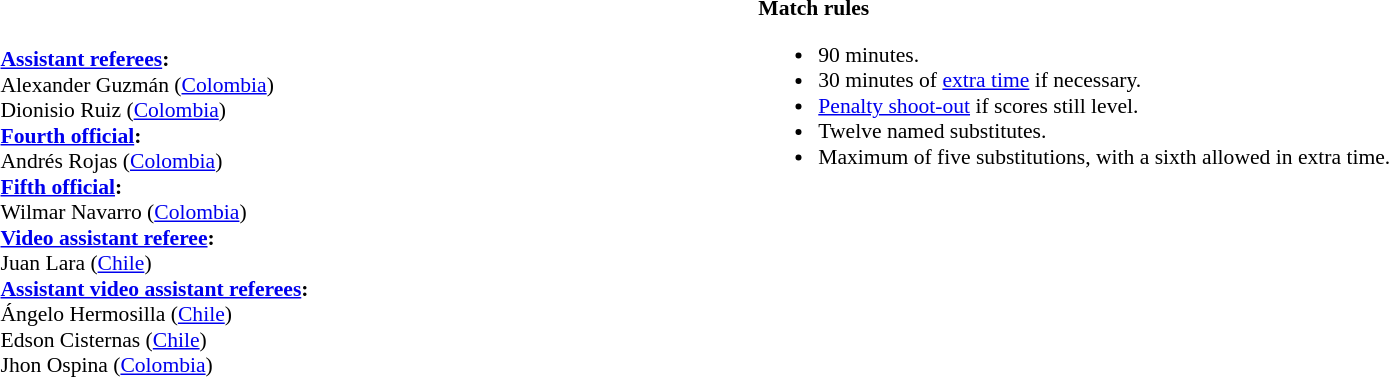<table width="100%" style="font-size:90%">
<tr>
<td><br><br><strong><a href='#'>Assistant referees</a>:</strong>
<br>Alexander Guzmán (<a href='#'>Colombia</a>)
<br>Dionisio Ruiz (<a href='#'>Colombia</a>)
<br><strong><a href='#'>Fourth official</a>:</strong>
<br>Andrés Rojas (<a href='#'>Colombia</a>)
<br><strong><a href='#'>Fifth official</a>:</strong>
<br>Wilmar Navarro (<a href='#'>Colombia</a>)
<br><strong><a href='#'>Video assistant referee</a>:</strong>
<br>Juan Lara (<a href='#'>Chile</a>)
<br><strong><a href='#'>Assistant video assistant referees</a>:</strong>
<br>Ángelo Hermosilla (<a href='#'>Chile</a>)
<br>Edson Cisternas (<a href='#'>Chile</a>)
<br>Jhon Ospina (<a href='#'>Colombia</a>)</td>
<td style="width:60%; vertical-align:top;"><strong>Match rules</strong><br><ul><li>90 minutes.</li><li>30 minutes of <a href='#'>extra time</a> if necessary.</li><li><a href='#'>Penalty shoot-out</a> if scores still level.</li><li>Twelve named substitutes.</li><li>Maximum of five substitutions, with a sixth allowed in extra time.</li></ul></td>
</tr>
</table>
